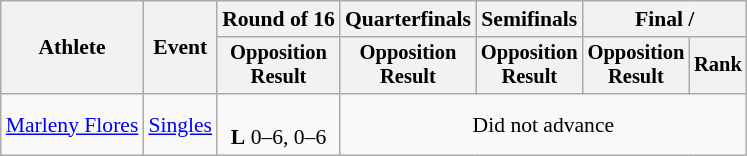<table class="wikitable" style="font-size:90%;">
<tr>
<th rowspan=2>Athlete</th>
<th rowspan=2>Event</th>
<th>Round of 16</th>
<th>Quarterfinals</th>
<th>Semifinals</th>
<th colspan=2>Final / </th>
</tr>
<tr style="font-size:95%">
<th>Opposition<br>Result</th>
<th>Opposition<br>Result</th>
<th>Opposition<br>Result</th>
<th>Opposition<br>Result</th>
<th>Rank</th>
</tr>
<tr align=center>
<td align=left><a href='#'>Marleny Flores</a></td>
<td align=left><a href='#'>Singles</a></td>
<td><br><strong>L</strong> 0–6, 0–6</td>
<td colspan=4>Did not advance</td>
</tr>
</table>
